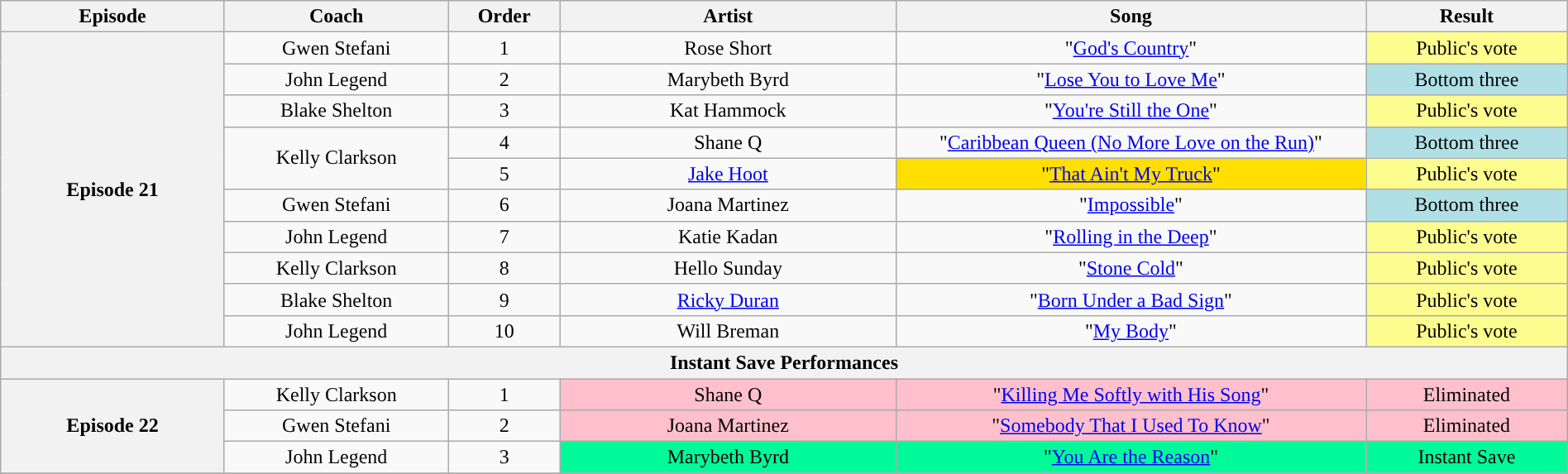<table class="wikitable" style="text-align:center; width:100%;">
<tr>
<th style="width:10%;">Episode</th>
<th style="width:10%;">Coach</th>
<th style="width:05%;">Order</th>
<th style="width:15%;">Artist</th>
<th style="width:21%;">Song</th>
<th style="width:9%;">Result</th>
</tr>
<tr>
<th rowspan="10" scope="row">Episode 21<br><small></small></th>
<td>Gwen Stefani</td>
<td>1</td>
<td>Rose Short</td>
<td>"<a href='#'>God's Country</a>"</td>
<td style="background:#fdfc8f;">Public's vote</td>
</tr>
<tr>
<td>John Legend</td>
<td>2</td>
<td>Marybeth Byrd</td>
<td>"<a href='#'>Lose You to Love Me</a>"</td>
<td style="background:#b0e0e6;">Bottom three</td>
</tr>
<tr>
<td>Blake Shelton</td>
<td>3</td>
<td>Kat Hammock</td>
<td>"<a href='#'>You're Still the One</a>"</td>
<td style="background:#fdfc8f;">Public's vote</td>
</tr>
<tr>
<td rowspan="2">Kelly Clarkson</td>
<td>4</td>
<td>Shane Q</td>
<td>"<a href='#'>Caribbean Queen (No More Love on the Run)</a>"</td>
<td style="background:#b0e0e6;">Bottom three</td>
</tr>
<tr>
<td>5</td>
<td><a href='#'>Jake Hoot</a></td>
<td style="background:#fedf00;">"<a href='#'>That Ain't My Truck</a>"</td>
<td style="background:#fdfc8f;">Public's vote</td>
</tr>
<tr>
<td>Gwen Stefani</td>
<td>6</td>
<td>Joana Martinez</td>
<td>"<a href='#'>Impossible</a>"</td>
<td style="background:#b0e0e6;">Bottom three</td>
</tr>
<tr>
<td>John Legend</td>
<td>7</td>
<td>Katie Kadan</td>
<td>"<a href='#'>Rolling in the Deep</a>"</td>
<td style="background:#fdfc8f;">Public's vote</td>
</tr>
<tr>
<td>Kelly Clarkson</td>
<td>8</td>
<td>Hello Sunday</td>
<td>"<a href='#'>Stone Cold</a>"</td>
<td style="background:#fdfc8f;">Public's vote</td>
</tr>
<tr>
<td>Blake Shelton</td>
<td>9</td>
<td><a href='#'>Ricky Duran</a></td>
<td>"<a href='#'>Born Under a Bad Sign</a>"</td>
<td style="background:#fdfc8f;">Public's vote</td>
</tr>
<tr>
<td>John Legend</td>
<td>10</td>
<td>Will Breman</td>
<td>"<a href='#'>My Body</a>"</td>
<td style="background:#fdfc8f;">Public's vote</td>
</tr>
<tr>
<th colspan="6">Instant Save Performances</th>
</tr>
<tr>
<th rowspan=3>Episode 22<br><small></small></th>
<td>Kelly Clarkson</td>
<td>1</td>
<td style="background:pink;">Shane Q</td>
<td style="background:pink;">"<a href='#'>Killing Me Softly with His Song</a>"</td>
<td style="background:pink;">Eliminated</td>
</tr>
<tr>
<td>Gwen Stefani</td>
<td>2</td>
<td style="background:pink;">Joana Martinez</td>
<td style="background:pink;">"<a href='#'>Somebody That I Used To Know</a>"</td>
<td style="background:pink;">Eliminated</td>
</tr>
<tr>
<td>John Legend</td>
<td>3</td>
<td style="background:#00fa9a;">Marybeth Byrd</td>
<td style="background:#00fa9a;">"<a href='#'>You Are the Reason</a>"</td>
<td style="background:#00fa9a;">Instant Save</td>
</tr>
<tr>
</tr>
</table>
